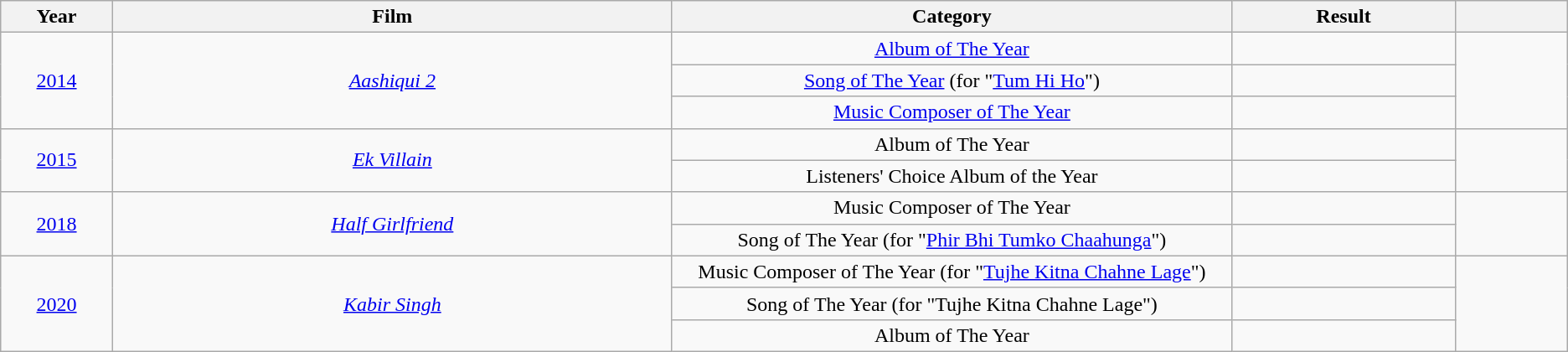<table class="wikitable sortable">
<tr>
<th style="width:5%;">Year</th>
<th style="width:25%;">Film</th>
<th style="width:25%;">Category</th>
<th style="width:10%;">Result</th>
<th style="width:5%;"></th>
</tr>
<tr>
<td style="text-align:center;" rowspan="3"><a href='#'>2014</a></td>
<td style="text-align:center;" rowspan="3"><em><a href='#'>Aashiqui 2</a></em></td>
<td style="text-align:center;"><a href='#'>Album of The Year</a></td>
<td></td>
<td rowspan="3"></td>
</tr>
<tr>
<td style="text-align:center;"><a href='#'>Song of The Year</a> (for "<a href='#'>Tum Hi Ho</a>")</td>
<td></td>
</tr>
<tr>
<td style="text-align:center;"><a href='#'>Music Composer of The Year</a></td>
<td></td>
</tr>
<tr>
<td style="text-align:center;" rowspan="2"><a href='#'>2015</a></td>
<td style="text-align:center;" rowspan="2"><em><a href='#'>Ek Villain</a></em></td>
<td style="text-align:center;">Album of The Year</td>
<td></td>
<td rowspan="2"></td>
</tr>
<tr>
<td style="text-align:center;">Listeners' Choice Album of the Year</td>
<td></td>
</tr>
<tr>
<td style="text-align:center;" rowspan="2"><a href='#'>2018</a></td>
<td style="text-align:center;" rowspan="2"><em><a href='#'>Half Girlfriend</a></em></td>
<td style="text-align:center;">Music Composer of The Year</td>
<td></td>
<td rowspan="2"></td>
</tr>
<tr>
<td style="text-align:center;">Song of The Year (for "<a href='#'>Phir Bhi Tumko Chaahunga</a>")</td>
<td></td>
</tr>
<tr>
<td style="text-align:center;" rowspan="3"><a href='#'>2020</a></td>
<td style="text-align:center;" rowspan="3"><em><a href='#'>Kabir Singh</a></em></td>
<td style="text-align:center;">Music Composer of The Year (for "<a href='#'>Tujhe Kitna Chahne Lage</a>")</td>
<td></td>
<td rowspan="3"></td>
</tr>
<tr>
<td style="text-align:center;">Song of The Year (for "Tujhe Kitna Chahne Lage")</td>
<td></td>
</tr>
<tr>
<td style="text-align:center;">Album of The Year</td>
<td></td>
</tr>
</table>
